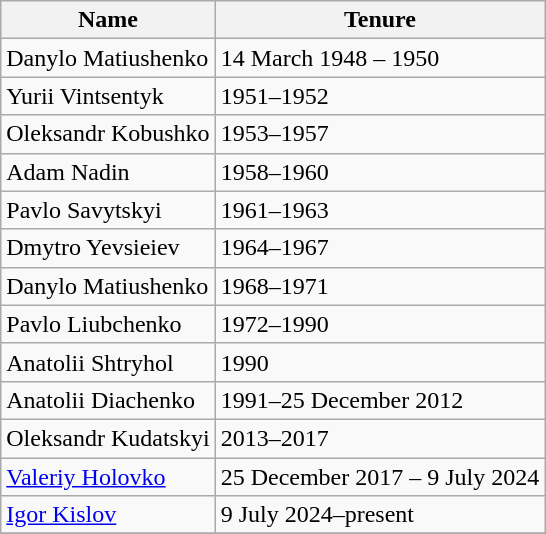<table class="wikitable">
<tr>
<th>Name</th>
<th>Tenure</th>
</tr>
<tr>
<td>Danylo Matiushenko</td>
<td>14 March 1948 – 1950</td>
</tr>
<tr>
<td>Yurii Vintsentyk</td>
<td>1951–1952</td>
</tr>
<tr>
<td>Oleksandr Kobushko</td>
<td>1953–1957</td>
</tr>
<tr>
<td>Adam Nadin</td>
<td>1958–1960</td>
</tr>
<tr>
<td>Pavlo Savytskyi</td>
<td>1961–1963</td>
</tr>
<tr>
<td>Dmytro Yevsieiev</td>
<td>1964–1967</td>
</tr>
<tr>
<td>Danylo Matiushenko</td>
<td>1968–1971</td>
</tr>
<tr>
<td>Pavlo Liubchenko</td>
<td>1972–1990</td>
</tr>
<tr>
<td>Anatolii Shtryhol</td>
<td>1990</td>
</tr>
<tr>
<td>Anatolii Diachenko</td>
<td>1991–25 December 2012</td>
</tr>
<tr>
<td>Oleksandr Kudatskyi</td>
<td>2013–2017</td>
</tr>
<tr>
<td><a href='#'>Valeriy Holovko</a></td>
<td>25 December 2017 – 9 July 2024</td>
</tr>
<tr>
<td><a href='#'>Igor Kislov</a></td>
<td>9 July 2024–present</td>
</tr>
<tr>
</tr>
</table>
